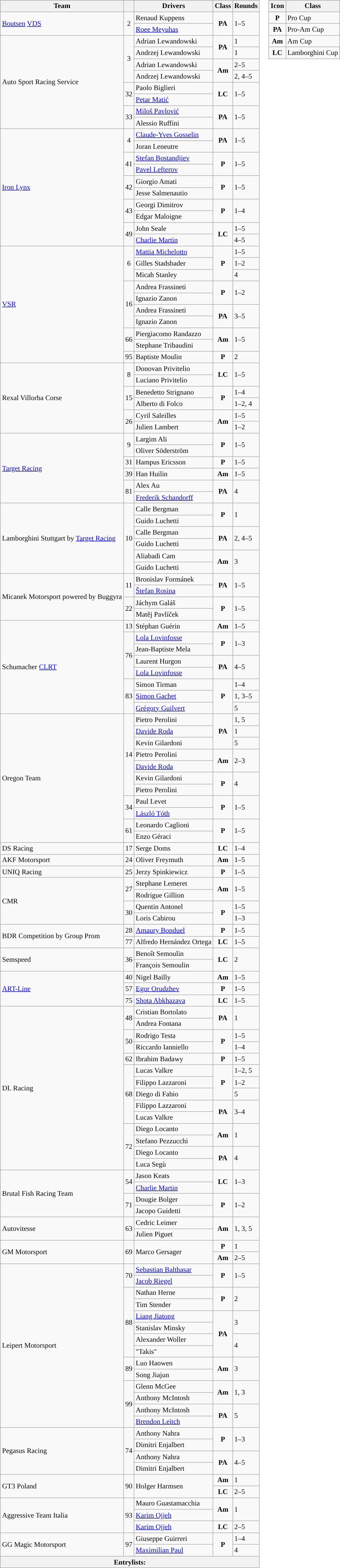<table>
<tr>
<td><br><table class="wikitable" style="font-size: 85%;">
<tr>
<th>Team</th>
<th></th>
<th>Drivers</th>
<th>Class</th>
<th>Rounds</th>
</tr>
<tr>
<td rowspan="2"> <a href='#'>Boutsen</a> <a href='#'>VDS</a></td>
<td rowspan="2" align="center">2</td>
<td> Renaud Kuppens</td>
<td rowspan="2" align="center"><strong><span>PA</span></strong></td>
<td rowspan="2">1–5</td>
</tr>
<tr>
<td> <a href='#'>Roee Meyuhas</a></td>
</tr>
<tr>
<td rowspan="8"> Auto Sport Racing Service</td>
<td rowspan="4" align="center">3</td>
<td> Adrian Lewandowski</td>
<td rowspan="2" align="center"><strong><span>PA</span></strong></td>
<td>1</td>
</tr>
<tr>
<td> Andrzej Lewandowski</td>
<td>1</td>
</tr>
<tr>
<td> Adrian Lewandowski</td>
<td rowspan="2" align="center" align="center"><strong><span>Am</span></strong></td>
<td>2–5</td>
</tr>
<tr>
<td> Andrzej Lewandowski</td>
<td>2, 4–5</td>
</tr>
<tr>
<td rowspan="2" align="center">32</td>
<td> Paolo Biglieri</td>
<td rowspan="2" align="center"><strong><span>LC</span></strong></td>
<td rowspan="2">1–5</td>
</tr>
<tr>
<td> <a href='#'>Petar Matić</a></td>
</tr>
<tr>
<td rowspan="2" align="center">33</td>
<td> <a href='#'>Miloš Pavlović</a></td>
<td rowspan="2" align="center"><strong><span>PA</span></strong></td>
<td rowspan="2">1–5</td>
</tr>
<tr>
<td> Alessio Ruffini</td>
</tr>
<tr>
<td rowspan="10"> <a href='#'>Iron Lynx</a></td>
<td rowspan="2" align="center">4</td>
<td> <a href='#'>Claude-Yves Gosselin</a></td>
<td rowspan="2" align="center"><strong><span>PA</span></strong></td>
<td rowspan="2">1–5</td>
</tr>
<tr>
<td> Joran Leneutre</td>
</tr>
<tr>
<td rowspan="2" align="center">41</td>
<td> <a href='#'>Stefan Bostandjiev</a></td>
<td rowspan="2" align="center"><strong><span>P</span></strong></td>
<td rowspan="2">1–5</td>
</tr>
<tr>
<td> <a href='#'>Pavel Lefterov</a></td>
</tr>
<tr>
<td rowspan="2" align="center">42</td>
<td> Giorgio Amati</td>
<td rowspan="2" align="center"><strong><span>P</span></strong></td>
<td rowspan="2">1–5</td>
</tr>
<tr>
<td> Jesse Salmenautio</td>
</tr>
<tr>
<td rowspan="2" align="center">43</td>
<td> Georgi Dimitrov</td>
<td rowspan="2" align="center"><strong><span>P</span></strong></td>
<td rowspan="2">1–4</td>
</tr>
<tr>
<td> Edgar Maloigne</td>
</tr>
<tr>
<td rowspan="2" align="center">49</td>
<td> John Seale</td>
<td rowspan="2" align="center"><strong><span>LC</span></strong></td>
<td>1–5</td>
</tr>
<tr>
<td> <a href='#'>Charlie Martin</a></td>
<td>4–5</td>
</tr>
<tr>
<td rowspan="10"> <a href='#'>VSR</a></td>
<td rowspan="3" align="center">6</td>
<td> <a href='#'>Mattia Michelotto</a></td>
<td rowspan="3" align="center"><strong><span>P</span></strong></td>
<td>1–5</td>
</tr>
<tr>
<td> Gilles Stadsbader</td>
<td>1–2</td>
</tr>
<tr>
<td> Micah Stanley</td>
<td>4</td>
</tr>
<tr>
<td rowspan="4" align="center">16</td>
<td> Andrea Frassineti</td>
<td rowspan="2" align="center"><strong><span>P</span></strong></td>
<td rowspan="2">1–2</td>
</tr>
<tr>
<td> Ignazio Zanon</td>
</tr>
<tr>
<td> Andrea Frassineti</td>
<td rowspan="2" align="center"><strong><span>PA</span></strong></td>
<td rowspan="2">3–5</td>
</tr>
<tr>
<td> Ignazio Zanon</td>
</tr>
<tr>
<td rowspan="2" align="center">66</td>
<td> Piergiacomo Randazzo</td>
<td rowspan="2" align="center"><strong><span>Am</span></strong></td>
<td rowspan="2">1–5</td>
</tr>
<tr>
<td> Stephane Tribaudini</td>
</tr>
<tr>
<td align="center">95</td>
<td> Baptiste Moulin</td>
<td align="center"><strong><span>P</span></strong></td>
<td>2</td>
</tr>
<tr>
<td rowspan="6"> Rexal Villorba Corse</td>
<td rowspan="2" align="center">8</td>
<td> Donovan Privitelio</td>
<td rowspan="2" align="center"><strong><span>LC</span></strong></td>
<td rowspan="2">1–5</td>
</tr>
<tr>
<td> Luciano Privitelio</td>
</tr>
<tr>
<td rowspan="2" align="center">15</td>
<td> Benedetto Strignano</td>
<td rowspan="2" align="center"><strong><span>P</span></strong></td>
<td>1–4</td>
</tr>
<tr>
<td> Alberto di Folco</td>
<td>1–2, 4</td>
</tr>
<tr>
<td rowspan="2" align="center">26</td>
<td> Cyril Saleilles</td>
<td rowspan="2" align="center"><strong><span>Am</span></strong></td>
<td>1–5</td>
</tr>
<tr>
<td> Julien Lambert</td>
<td>1–2</td>
</tr>
<tr>
<td rowspan="6"> <a href='#'>Target Racing</a></td>
<td rowspan="2" align="center">9</td>
<td> Largim Ali</td>
<td rowspan="2" align="center"><strong><span>P</span></strong></td>
<td rowspan="2">1–5</td>
</tr>
<tr>
<td> Oliver Söderström</td>
</tr>
<tr>
<td align="center">31</td>
<td> Hampus Ericsson</td>
<td align="center"><strong><span>P</span></strong></td>
<td>1–5</td>
</tr>
<tr>
<td align="center">39</td>
<td> Han Huilin</td>
<td align="center"><strong><span>Am</span></strong></td>
<td>1–5</td>
</tr>
<tr>
<td align="center" rowspan="2">81</td>
<td> Alex Au</td>
<td align="center" rowspan="2"><strong><span>PA</span></strong></td>
<td rowspan="2">4</td>
</tr>
<tr>
<td> <a href='#'>Frederik Schandorff</a></td>
</tr>
<tr>
<td rowspan="6"> Lamborghini Stuttgart by <a href='#'>Target Racing</a></td>
<td rowspan="6" align="center">10</td>
<td> Calle Bergman</td>
<td rowspan="2" align="center"><strong><span>P</span></strong></td>
<td rowspan="2">1</td>
</tr>
<tr>
<td> Guido Luchetti</td>
</tr>
<tr>
<td> Calle Bergman</td>
<td rowspan="2" align="center"><strong><span>PA</span></strong></td>
<td rowspan="2">2, 4–5</td>
</tr>
<tr>
<td> Guido Luchetti</td>
</tr>
<tr>
<td> Aliabadi Cam</td>
<td rowspan="2" align="center"><strong><span>Am</span></strong></td>
<td rowspan="2">3</td>
</tr>
<tr>
<td> Guido Luchetti</td>
</tr>
<tr>
<td rowspan="4"> Micanek Motorsport powered by Buggyra</td>
<td rowspan="2" align="center">11</td>
<td> Bronislav Formánek</td>
<td rowspan="2" align="center"><strong><span>PA</span></strong></td>
<td rowspan="2">1–5</td>
</tr>
<tr>
<td> <a href='#'>Štefan Rosina</a></td>
</tr>
<tr>
<td rowspan="2" align="center">22</td>
<td> Jáchym Galáš</td>
<td rowspan="2" align="center"><strong><span>P</span></strong></td>
<td rowspan="2">1–5</td>
</tr>
<tr>
<td> Matěj Pavlíček</td>
</tr>
<tr>
<td rowspan="8"> Schumacher <a href='#'>CLRT</a></td>
<td align="center">13</td>
<td> Stéphan Guérin</td>
<td align="center"><strong><span>Am</span></strong></td>
<td>1–5</td>
</tr>
<tr>
<td rowspan="4" align="center">76</td>
<td> <a href='#'>Lola Lovinfosse</a></td>
<td rowspan="2" align="center"><strong><span>P</span></strong></td>
<td rowspan="2">1–3</td>
</tr>
<tr>
<td> Jean-Baptiste Mela</td>
</tr>
<tr>
<td> Laurent Hurgon</td>
<td rowspan="2" align="center"><strong><span>PA</span></strong></td>
<td rowspan="2">4–5</td>
</tr>
<tr>
<td> <a href='#'>Lola Lovinfosse</a></td>
</tr>
<tr>
<td rowspan="3" align="center">83</td>
<td> Simon Tirman</td>
<td rowspan="3" align="center"><strong><span>P</span></strong></td>
<td>1–4</td>
</tr>
<tr>
<td> <a href='#'>Simon Gachet</a></td>
<td>1, 3–5</td>
</tr>
<tr>
<td> <a href='#'>Grégory Guilvert</a></td>
<td>5</td>
</tr>
<tr>
<td rowspan="11"> Oregon Team</td>
<td rowspan="7" align="center">14</td>
<td> Pietro Perolini</td>
<td rowspan="3" align="center"><strong><span>PA</span></strong></td>
<td>1, 5</td>
</tr>
<tr>
<td> <a href='#'>Davide Roda</a></td>
<td>1</td>
</tr>
<tr>
<td> Kevin Gilardoni</td>
<td>5</td>
</tr>
<tr>
<td> Pietro Perolini</td>
<td rowspan="2" align="center"><strong><span>Am</span></strong></td>
<td rowspan="2">2–3</td>
</tr>
<tr>
<td> <a href='#'>Davide Roda</a></td>
</tr>
<tr>
<td> Kevin Gilardoni</td>
<td rowspan="2" align="center"><strong><span>P</span></strong></td>
<td rowspan="2">4</td>
</tr>
<tr>
<td> Pietro Perolini</td>
</tr>
<tr>
<td rowspan="2" align="center">34</td>
<td> Paul Levet</td>
<td rowspan="2" align="center"><strong><span>P</span></strong></td>
<td rowspan="2">1–5</td>
</tr>
<tr>
<td> <a href='#'>László Tóth</a></td>
</tr>
<tr>
<td rowspan="2" align="center">61</td>
<td> Leonardo Caglioni</td>
<td rowspan="2" align="center"><strong><span>P</span></strong></td>
<td rowspan="2">1–5</td>
</tr>
<tr>
<td> Enzo Géraci</td>
</tr>
<tr>
<td> DS Racing</td>
<td align="center">17</td>
<td> Serge Doms</td>
<td align="center"><strong><span>LC</span></strong></td>
<td>1–4</td>
</tr>
<tr>
<td> AKF Motorsport</td>
<td align="center">24</td>
<td> Oliver Freymuth</td>
<td align="center"><strong><span>Am</span></strong></td>
<td>1–5</td>
</tr>
<tr>
<td> UNIQ Racing</td>
<td align="center">25</td>
<td> Jerzy Spinkiewicz</td>
<td align="center"><strong><span>P</span></strong></td>
<td>1–5</td>
</tr>
<tr>
<td rowspan="4"> CMR</td>
<td rowspan="2" align="center">27</td>
<td> Stephane Lemeret</td>
<td rowspan="2" align="center"><strong><span>Am</span></strong></td>
<td rowspan="2">1–5</td>
</tr>
<tr>
<td> Rodrigue Gillion</td>
</tr>
<tr>
<td rowspan="2" align="center">30</td>
<td> Quentin Antonel</td>
<td rowspan="2" align="center"><strong><span>P</span></strong></td>
<td>1–5</td>
</tr>
<tr>
<td> Loris Cabirou</td>
<td>1–3</td>
</tr>
<tr>
<td rowspan="2"> BDR Competition by Group Prom</td>
<td align="center">28</td>
<td> <a href='#'>Amaury Bonduel</a></td>
<td align="center"><strong><span>P</span></strong></td>
<td>1–5</td>
</tr>
<tr>
<td align="center">77</td>
<td> Alfredo Hernández Ortega</td>
<td align="center"><strong><span>LC</span></strong></td>
<td>1–5</td>
</tr>
<tr>
<td rowspan="2"> Semspeed</td>
<td rowspan="2" align="center">36</td>
<td> Benoît Semoulin</td>
<td rowspan="2" align="center"><strong><span>LC</span></strong></td>
<td rowspan="2">2</td>
</tr>
<tr>
<td> François Semoulin</td>
</tr>
<tr>
<td rowspan="3"> <a href='#'>ART-Line</a></td>
<td align="center">40</td>
<td> Nigel Bailly</td>
<td align="center"><strong><span>Am</span></strong></td>
<td>1–5</td>
</tr>
<tr>
<td align="center">57</td>
<td> <a href='#'>Egor Orudzhev</a></td>
<td align="center"><strong><span>P</span></strong></td>
<td>1–5</td>
</tr>
<tr>
<td align="center">75</td>
<td> <a href='#'>Shota Abkhazava</a></td>
<td align="center"><strong><span>LC</span></strong></td>
<td>1–5</td>
</tr>
<tr>
<td rowspan="14"> DL Racing</td>
<td rowspan="2" align="center">48</td>
<td> Cristian Bortolato</td>
<td rowspan="2" align="center"><strong><span>PA</span></strong></td>
<td rowspan="2">1</td>
</tr>
<tr>
<td> Andrea Fontana</td>
</tr>
<tr>
<td rowspan="2" align="center">50</td>
<td> Rodrigo Testa</td>
<td rowspan="2" align="center"><strong><span>P</span></strong></td>
<td>1–5</td>
</tr>
<tr>
<td> Riccardo Ianniello</td>
<td>1–4</td>
</tr>
<tr>
<td align="center">62</td>
<td> Ibrahim Badawy</td>
<td align="center"><strong><span>P</span></strong></td>
<td>1–5</td>
</tr>
<tr>
<td rowspan="5" align="center">68</td>
<td> Lucas Valkre</td>
<td rowspan="3" align="center"><strong><span>P</span></strong></td>
<td>1–2, 5</td>
</tr>
<tr>
<td> Filippo Lazzaroni</td>
<td>1–2</td>
</tr>
<tr>
<td> Diego di Fabio</td>
<td>5</td>
</tr>
<tr>
<td> Filippo Lazzaroni</td>
<td rowspan="2" align="center"><strong><span>PA</span></strong></td>
<td rowspan="2">3–4</td>
</tr>
<tr>
<td> Lucas Valkre</td>
</tr>
<tr>
<td rowspan="4" align="center">72</td>
<td> Diego Locanto</td>
<td rowspan="2" align="center"><strong><span>Am</span></strong></td>
<td rowspan="2">1</td>
</tr>
<tr>
<td> Stefano Pezzucchi</td>
</tr>
<tr>
<td> Diego Locanto</td>
<td rowspan="2" align="center"><strong><span>PA</span></strong></td>
<td rowspan="2">4</td>
</tr>
<tr>
<td> Luca Segù</td>
</tr>
<tr>
<td rowspan="4"> Brutal Fish Racing Team</td>
<td rowspan="2" align="center">54</td>
<td> Jason Keats</td>
<td rowspan="2" align="center"><strong><span>LC</span></strong></td>
<td rowspan="2">1–3</td>
</tr>
<tr>
<td> <a href='#'>Charlie Martin</a></td>
</tr>
<tr>
<td rowspan="2" align="center">71</td>
<td> Dougie Bolger</td>
<td rowspan="2" align="center"><strong><span>P</span></strong></td>
<td rowspan="2">1–2</td>
</tr>
<tr>
<td> Jacopo Guidetti</td>
</tr>
<tr>
<td rowspan="2"> Autovitesse</td>
<td rowspan="2" align="center">63</td>
<td> Cedric Leimer</td>
<td rowspan="2" align="center"><strong><span>Am</span></strong></td>
<td rowspan="2">1, 3, 5</td>
</tr>
<tr>
<td> Julien Piguet</td>
</tr>
<tr>
<td rowspan="2"> GM Motorsport</td>
<td rowspan="2" align="center">69</td>
<td rowspan="2"> Marco Gersager</td>
<td align="center"><strong><span>P</span></strong></td>
<td>1</td>
</tr>
<tr>
<td align="center"><strong><span>Am</span></strong></td>
<td>2–5</td>
</tr>
<tr>
<td rowspan="14"> Leipert Motorsport</td>
<td rowspan="2" align="center">70</td>
<td> <a href='#'>Sebastian Balthasar</a></td>
<td rowspan="2" align="center"><strong><span>P</span></strong></td>
<td rowspan="2">1–5</td>
</tr>
<tr>
<td> <a href='#'>Jacob Riegel</a></td>
</tr>
<tr>
<td rowspan="6" align="center">88</td>
<td> Nathan Herne</td>
<td rowspan="2" align="center"><strong><span>P</span></strong></td>
<td rowspan="2">2</td>
</tr>
<tr>
<td> Tim Stender</td>
</tr>
<tr>
<td> <a href='#'>Liang Jiatong</a></td>
<td rowspan="4" align="center"><strong><span>PA</span></strong></td>
<td rowspan="2">3</td>
</tr>
<tr>
<td> Stanislav Minsky</td>
</tr>
<tr>
<td> Alexander Woller</td>
<td rowspan="2">4</td>
</tr>
<tr>
<td> "Takis"</td>
</tr>
<tr>
<td rowspan="2" align="center">89</td>
<td> Luo Haowen</td>
<td rowspan="2" align="center"><strong><span>Am</span></strong></td>
<td rowspan="2">3</td>
</tr>
<tr>
<td> Song Jiajun</td>
</tr>
<tr>
<td rowspan="4" align="center">99</td>
<td> Glenn McGee</td>
<td rowspan="2" align="center"><strong><span>Am</span></strong></td>
<td rowspan="2">1, 3</td>
</tr>
<tr>
<td> Anthony McIntosh</td>
</tr>
<tr>
<td> Anthony McIntosh</td>
<td rowspan="2" align="center"><strong><span>PA</span></strong></td>
<td rowspan="2">5</td>
</tr>
<tr>
<td> <a href='#'>Brendon Leitch</a></td>
</tr>
<tr>
<td rowspan="4"> Pegasus Racing</td>
<td rowspan="4" align="center">74</td>
<td> Anthony Nahra</td>
<td rowspan="2" align="center"><strong><span>P</span></strong></td>
<td rowspan="2">1–3</td>
</tr>
<tr>
<td> Dimitri Enjalbert</td>
</tr>
<tr>
<td> Anthony Nahra</td>
<td rowspan="2" align="center"><strong><span>PA</span></strong></td>
<td rowspan="2">4–5</td>
</tr>
<tr>
<td> Dimitri Enjalbert</td>
</tr>
<tr>
<td rowspan="2"> GT3 Poland</td>
<td rowspan="2" align="center">90</td>
<td rowspan="2"> Holger Harmsen</td>
<td align="center"><strong><span>Am</span></strong></td>
<td>1</td>
</tr>
<tr>
<td align="center"><strong><span>LC</span></strong></td>
<td>2–5</td>
</tr>
<tr>
<td rowspan="3"> Aggressive Team Italia</td>
<td rowspan="3" align="center">93</td>
<td> Mauro Guastamacchia</td>
<td rowspan="2" align="center"><strong><span>Am</span></strong></td>
<td rowspan="2">1</td>
</tr>
<tr>
<td> <a href='#'>Karim Ojjeh</a></td>
</tr>
<tr>
<td> <a href='#'>Karim Ojjeh</a></td>
<td align="center"><strong><span>LC</span></strong></td>
<td>2–5</td>
</tr>
<tr>
<td rowspan="2"> GG Magic Motorsport</td>
<td rowspan="2" align="center">97</td>
<td> Giuseppe Guirreri</td>
<td rowspan="2" align="center"><strong><span>P</span></strong></td>
<td>1–4</td>
</tr>
<tr>
<td> <a href='#'>Maximilian Paul</a></td>
<td>4</td>
</tr>
<tr>
<th colspan="5">Entrylists: </th>
</tr>
</table>
</td>
<td valign="top"><br><table class="wikitable" style="font-size: 85%;">
<tr>
<th>Icon</th>
<th>Class</th>
</tr>
<tr>
<td align="center"><strong><span>P</span></strong></td>
<td>Pro Cup</td>
</tr>
<tr>
<td align="center"><strong><span>PA</span></strong></td>
<td>Pro-Am Cup</td>
</tr>
<tr>
<td align="center"><strong><span>Am</span></strong></td>
<td>Am Cup</td>
</tr>
<tr>
<td align="center"><strong><span>LC</span></strong></td>
<td>Lamborghini Cup</td>
</tr>
</table>
</td>
</tr>
</table>
